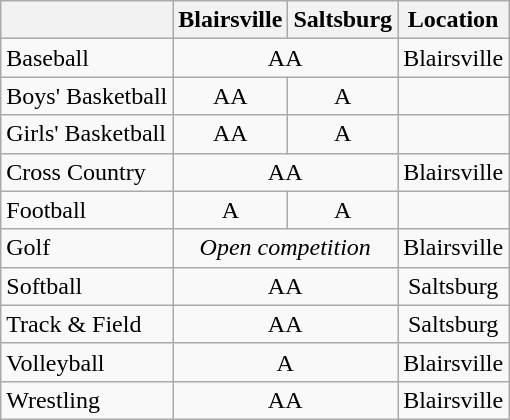<table class="wikitable">
<tr>
<th rowspan=1></th>
<th colspan=1>Blairsville</th>
<th colspan=1>Saltsburg</th>
<th colspan=1>Location</th>
</tr>
<tr>
<td>Baseball</td>
<td colspan=2; align=center>AA</td>
<td align=center>Blairsville</td>
</tr>
<tr>
<td>Boys' Basketball</td>
<td align=center>AA</td>
<td align=center>A</td>
<td></td>
</tr>
<tr>
<td>Girls' Basketball</td>
<td align=center>AA</td>
<td align=center>A</td>
<td></td>
</tr>
<tr>
<td>Cross Country</td>
<td colspan=2; align=center>AA</td>
<td align=center>Blairsville</td>
</tr>
<tr>
<td>Football</td>
<td align=center>A</td>
<td align=center>A</td>
<td></td>
</tr>
<tr>
<td>Golf</td>
<td colspan=2; align=center><em>Open competition</em></td>
<td align=center>Blairsville</td>
</tr>
<tr>
<td>Softball</td>
<td colspan=2; align=center>AA</td>
<td align=center>Saltsburg</td>
</tr>
<tr>
<td>Track & Field</td>
<td colspan=2; align=center>AA</td>
<td align=center>Saltsburg</td>
</tr>
<tr>
<td>Volleyball</td>
<td colspan=2; align=center>A</td>
<td align=center>Blairsville</td>
</tr>
<tr>
<td>Wrestling</td>
<td colspan=2; align=center>AA</td>
<td align=center>Blairsville</td>
</tr>
</table>
